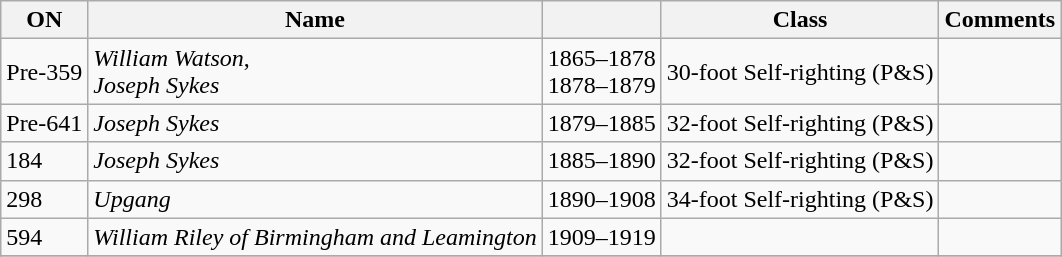<table class="wikitable">
<tr>
<th>ON</th>
<th>Name</th>
<th></th>
<th>Class</th>
<th>Comments</th>
</tr>
<tr>
<td>Pre-359</td>
<td><em>William Watson</em>,<br><em>Joseph Sykes</em></td>
<td>1865–1878<br>1878–1879</td>
<td>30-foot Self-righting (P&S)</td>
<td></td>
</tr>
<tr>
<td>Pre-641</td>
<td><em>Joseph Sykes</em></td>
<td>1879–1885</td>
<td>32-foot Self-righting (P&S)</td>
<td></td>
</tr>
<tr>
<td>184</td>
<td><em>Joseph Sykes</em></td>
<td>1885–1890</td>
<td>32-foot Self-righting (P&S)</td>
<td></td>
</tr>
<tr>
<td>298</td>
<td><em>Upgang</em></td>
<td>1890–1908</td>
<td>34-foot Self-righting (P&S)</td>
<td></td>
</tr>
<tr>
<td>594</td>
<td><em>William Riley of Birmingham and Leamington</em></td>
<td>1909–1919</td>
<td></td>
<td></td>
</tr>
<tr>
</tr>
</table>
